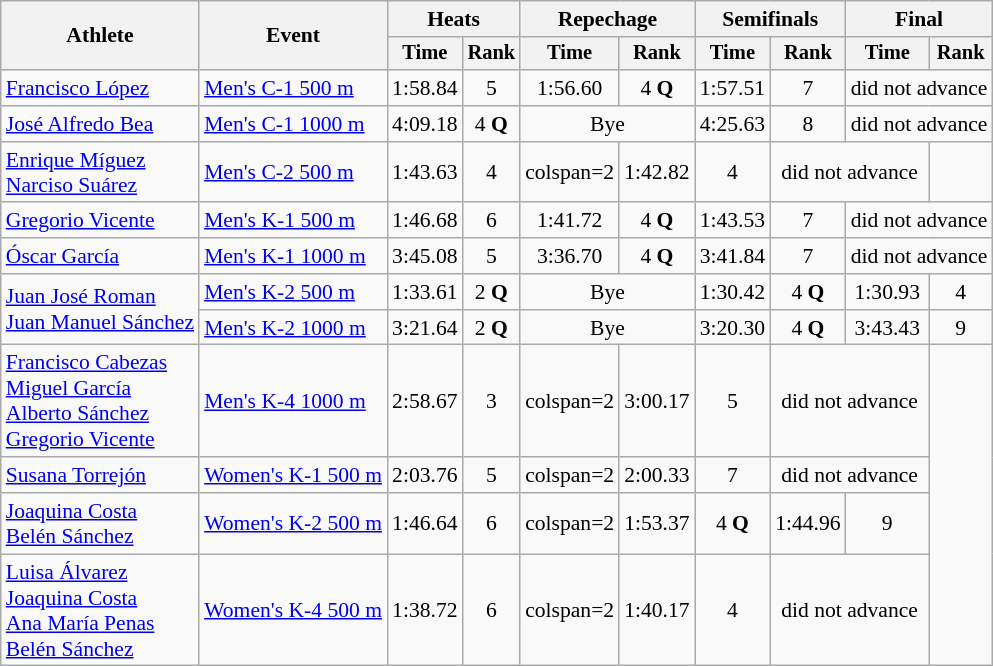<table class=wikitable style="font-size:90%">
<tr>
<th rowspan="2">Athlete</th>
<th rowspan="2">Event</th>
<th colspan=2>Heats</th>
<th colspan=2>Repechage</th>
<th colspan=2>Semifinals</th>
<th colspan=2>Final</th>
</tr>
<tr style="font-size:95%">
<th>Time</th>
<th>Rank</th>
<th>Time</th>
<th>Rank</th>
<th>Time</th>
<th>Rank</th>
<th>Time</th>
<th>Rank</th>
</tr>
<tr align=center>
<td align=left><a href='#'>Francisco López</a></td>
<td align=left><a href='#'>Men's C-1 500 m</a></td>
<td>1:58.84</td>
<td>5</td>
<td>1:56.60</td>
<td>4 <strong>Q</strong></td>
<td>1:57.51</td>
<td>7</td>
<td colspan=2>did not advance</td>
</tr>
<tr align=center>
<td align=left><a href='#'>José Alfredo Bea</a></td>
<td align=left><a href='#'>Men's C-1 1000 m</a></td>
<td>4:09.18</td>
<td>4 <strong>Q</strong></td>
<td colspan=2>Bye</td>
<td>4:25.63</td>
<td>8</td>
<td colspan=2>did not advance</td>
</tr>
<tr align=center>
<td align=left><a href='#'>Enrique Míguez</a><br><a href='#'>Narciso Suárez</a></td>
<td align=left><a href='#'>Men's C-2 500 m</a></td>
<td>1:43.63</td>
<td>4</td>
<td>colspan=2 </td>
<td>1:42.82</td>
<td>4</td>
<td colspan=2>did not advance</td>
</tr>
<tr align=center>
<td align=left><a href='#'>Gregorio Vicente</a></td>
<td align=left><a href='#'>Men's K-1 500 m</a></td>
<td>1:46.68</td>
<td>6</td>
<td>1:41.72</td>
<td>4 <strong>Q</strong></td>
<td>1:43.53</td>
<td>7</td>
<td colspan=2>did not advance</td>
</tr>
<tr align=center>
<td align=left><a href='#'>Óscar García</a></td>
<td align=left><a href='#'>Men's K-1 1000 m</a></td>
<td>3:45.08</td>
<td>5</td>
<td>3:36.70</td>
<td>4 <strong>Q</strong></td>
<td>3:41.84</td>
<td>7</td>
<td colspan=2>did not advance</td>
</tr>
<tr align=center>
<td align=left rowspan=2><a href='#'>Juan José Roman</a><br><a href='#'>Juan Manuel Sánchez</a></td>
<td align=left><a href='#'>Men's K-2 500 m</a></td>
<td>1:33.61</td>
<td>2 <strong>Q</strong></td>
<td colspan=2>Bye</td>
<td>1:30.42</td>
<td>4 <strong>Q</strong></td>
<td>1:30.93</td>
<td>4</td>
</tr>
<tr align=center>
<td align=left><a href='#'>Men's K-2 1000 m</a></td>
<td>3:21.64</td>
<td>2 <strong>Q</strong></td>
<td colspan=2>Bye</td>
<td>3:20.30</td>
<td>4 <strong>Q</strong></td>
<td>3:43.43</td>
<td>9</td>
</tr>
<tr align=center>
<td align=left><a href='#'>Francisco Cabezas</a><br><a href='#'>Miguel García</a><br><a href='#'>Alberto Sánchez</a><br><a href='#'>Gregorio Vicente</a></td>
<td align=left><a href='#'>Men's K-4 1000 m</a></td>
<td>2:58.67</td>
<td>3</td>
<td>colspan=2 </td>
<td>3:00.17</td>
<td>5</td>
<td colspan=2>did not advance</td>
</tr>
<tr align=center>
<td align=left><a href='#'>Susana Torrejón</a></td>
<td align=left><a href='#'>Women's K-1 500 m</a></td>
<td>2:03.76</td>
<td>5</td>
<td>colspan=2 </td>
<td>2:00.33</td>
<td>7</td>
<td colspan=2>did not advance</td>
</tr>
<tr align=center>
<td align=left><a href='#'>Joaquina Costa</a><br><a href='#'>Belén Sánchez</a></td>
<td align=left><a href='#'>Women's K-2 500 m</a></td>
<td>1:46.64</td>
<td>6</td>
<td>colspan=2 </td>
<td>1:53.37</td>
<td>4 <strong>Q</strong></td>
<td>1:44.96</td>
<td>9</td>
</tr>
<tr align=center>
<td align=left><a href='#'>Luisa Álvarez</a><br><a href='#'>Joaquina Costa</a><br><a href='#'>Ana María Penas</a><br><a href='#'>Belén Sánchez</a></td>
<td align=left><a href='#'>Women's K-4 500 m</a></td>
<td>1:38.72</td>
<td>6</td>
<td>colspan=2 </td>
<td>1:40.17</td>
<td>4</td>
<td colspan=2>did not advance</td>
</tr>
</table>
